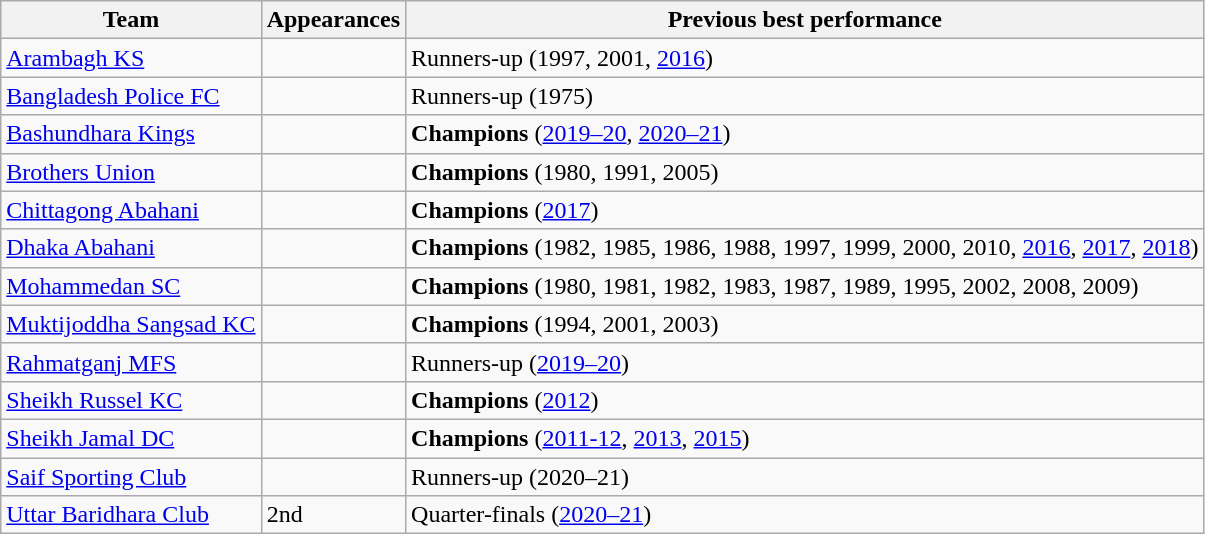<table class="wikitable sortable" style="text-align: left;">
<tr>
<th>Team</th>
<th>Appearances</th>
<th>Previous best performance</th>
</tr>
<tr>
<td><a href='#'>Arambagh KS</a></td>
<td></td>
<td>Runners-up (1997, 2001, <a href='#'>2016</a>)</td>
</tr>
<tr>
<td><a href='#'>Bangladesh Police FC</a></td>
<td></td>
<td>Runners-up (1975)</td>
</tr>
<tr>
<td><a href='#'>Bashundhara Kings</a></td>
<td></td>
<td><strong>Champions</strong> (<a href='#'>2019–20</a>, <a href='#'>2020–21</a>)</td>
</tr>
<tr>
<td><a href='#'>Brothers Union</a></td>
<td></td>
<td><strong>Champions</strong> (1980, 1991, 2005)</td>
</tr>
<tr>
<td><a href='#'>Chittagong Abahani</a></td>
<td></td>
<td><strong>Champions</strong> (<a href='#'>2017</a>)</td>
</tr>
<tr>
<td><a href='#'>Dhaka Abahani</a></td>
<td></td>
<td><strong>Champions</strong> (1982, 1985, 1986, 1988, 1997, 1999, 2000, 2010, <a href='#'>2016</a>, <a href='#'>2017</a>, <a href='#'>2018</a>)</td>
</tr>
<tr>
<td><a href='#'>Mohammedan SC</a></td>
<td></td>
<td><strong>Champions</strong> (1980, 1981, 1982, 1983, 1987, 1989, 1995, 2002, 2008, 2009)</td>
</tr>
<tr>
<td><a href='#'>Muktijoddha Sangsad KC</a></td>
<td></td>
<td><strong>Champions</strong> (1994, 2001, 2003)</td>
</tr>
<tr>
<td><a href='#'>Rahmatganj MFS</a></td>
<td></td>
<td>Runners-up (<a href='#'>2019–20</a>)</td>
</tr>
<tr>
<td><a href='#'>Sheikh Russel KC</a></td>
<td></td>
<td><strong>Champions</strong> (<a href='#'>2012</a>)</td>
</tr>
<tr>
<td><a href='#'>Sheikh Jamal DC</a></td>
<td></td>
<td><strong>Champions</strong> (<a href='#'>2011-12</a>, <a href='#'>2013</a>, <a href='#'>2015</a>)</td>
</tr>
<tr>
<td><a href='#'>Saif Sporting Club</a></td>
<td></td>
<td>Runners-up (2020–21)</td>
</tr>
<tr>
<td><a href='#'>Uttar Baridhara Club</a></td>
<td>2nd</td>
<td>Quarter-finals (<a href='#'>2020–21</a>)</td>
</tr>
</table>
